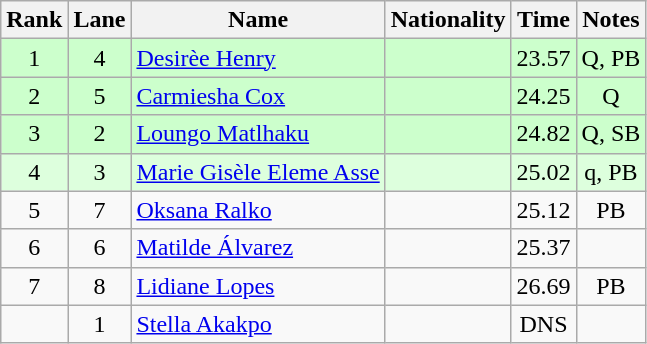<table class="wikitable sortable" style="text-align:center">
<tr>
<th>Rank</th>
<th>Lane</th>
<th>Name</th>
<th>Nationality</th>
<th>Time</th>
<th>Notes</th>
</tr>
<tr bgcolor=ccffcc>
<td>1</td>
<td>4</td>
<td align=left><a href='#'>Desirèe Henry</a></td>
<td align=left></td>
<td>23.57</td>
<td>Q, PB</td>
</tr>
<tr bgcolor=ccffcc>
<td>2</td>
<td>5</td>
<td align=left><a href='#'>Carmiesha Cox</a></td>
<td align=left></td>
<td>24.25</td>
<td>Q</td>
</tr>
<tr bgcolor=ccffcc>
<td>3</td>
<td>2</td>
<td align=left><a href='#'>Loungo Matlhaku</a></td>
<td align=left></td>
<td>24.82</td>
<td>Q, SB</td>
</tr>
<tr bgcolor=ddffdd>
<td>4</td>
<td>3</td>
<td align=left><a href='#'>Marie Gisèle Eleme Asse</a></td>
<td align=left></td>
<td>25.02</td>
<td>q, PB</td>
</tr>
<tr>
<td>5</td>
<td>7</td>
<td align=left><a href='#'>Oksana Ralko</a></td>
<td align=left></td>
<td>25.12</td>
<td>PB</td>
</tr>
<tr>
<td>6</td>
<td>6</td>
<td align=left><a href='#'>Matilde Álvarez</a></td>
<td align=left></td>
<td>25.37</td>
<td></td>
</tr>
<tr>
<td>7</td>
<td>8</td>
<td align=left><a href='#'>Lidiane Lopes</a></td>
<td align=left></td>
<td>26.69</td>
<td>PB</td>
</tr>
<tr>
<td></td>
<td>1</td>
<td align=left><a href='#'>Stella Akakpo</a></td>
<td align=left></td>
<td>DNS</td>
<td></td>
</tr>
</table>
